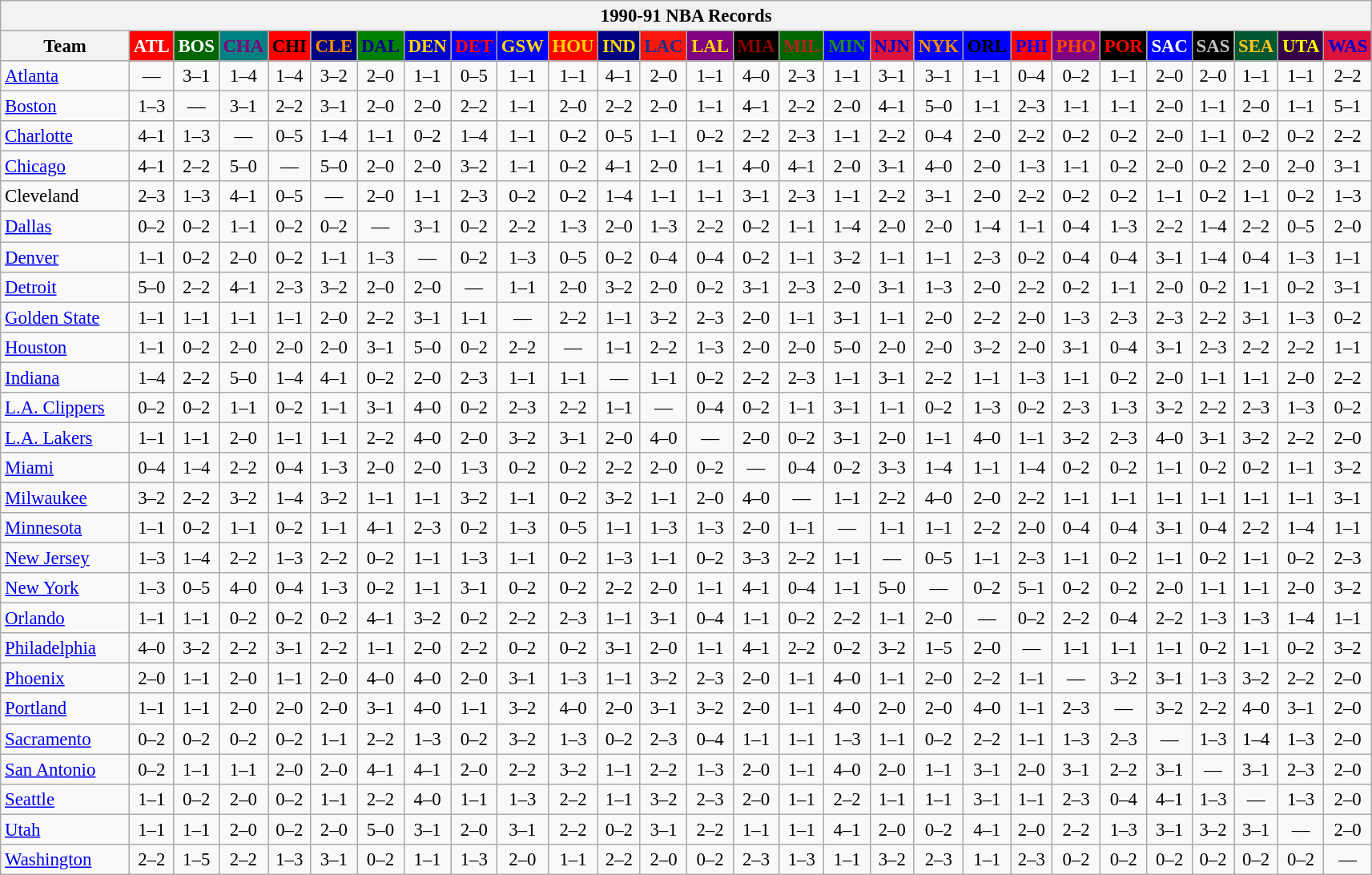<table class="wikitable" style="font-size:95%; text-align:center;">
<tr>
<th colspan=28>1990-91 NBA Records</th>
</tr>
<tr>
<th width=100>Team</th>
<th style="background:#FF0000;color:#FFFFFF;width=35">ATL</th>
<th style="background:#006400;color:#FFFFFF;width=35">BOS</th>
<th style="background:#008080;color:#800080;width=35">CHA</th>
<th style="background:#FF0000;color:#000000;width=35">CHI</th>
<th style="background:#000080;color:#FF8C00;width=35">CLE</th>
<th style="background:#008000;color:#00008B;width=35">DAL</th>
<th style="background:#0000CD;color:#FFD700;width=35">DEN</th>
<th style="background:#0000FF;color:#FF0000;width=35">DET</th>
<th style="background:#0000FF;color:#FFD700;width=35">GSW</th>
<th style="background:#FF0000;color:#FFD700;width=35">HOU</th>
<th style="background:#000080;color:#FFD700;width=35">IND</th>
<th style="background:#F9160D;color:#1A2E8B;width=35">LAC</th>
<th style="background:#800080;color:#FFD700;width=35">LAL</th>
<th style="background:#000000;color:#8B0000;width=35">MIA</th>
<th style="background:#006400;color:#B22222;width=35">MIL</th>
<th style="background:#0000FF;color:#228B22;width=35">MIN</th>
<th style="background:#DC143C;color:#0000CD;width=35">NJN</th>
<th style="background:#0000FF;color:#FF8C00;width=35">NYK</th>
<th style="background:#0000FF;color:#000000;width=35">ORL</th>
<th style="background:#FF0000;color:#0000FF;width=35">PHI</th>
<th style="background:#800080;color:#FF4500;width=35">PHO</th>
<th style="background:#000000;color:#FF0000;width=35">POR</th>
<th style="background:#0000FF;color:#FFFFFF;width=35">SAC</th>
<th style="background:#000000;color:#C0C0C0;width=35">SAS</th>
<th style="background:#005831;color:#FFC322;width=35">SEA</th>
<th style="background:#36004A;color:#FFFF00;width=35">UTA</th>
<th style="background:#DC143C;color:#0000CD;width=35">WAS</th>
</tr>
<tr>
<td style="text-align:left;"><a href='#'>Atlanta</a></td>
<td>—</td>
<td>3–1</td>
<td>1–4</td>
<td>1–4</td>
<td>3–2</td>
<td>2–0</td>
<td>1–1</td>
<td>0–5</td>
<td>1–1</td>
<td>1–1</td>
<td>4–1</td>
<td>2–0</td>
<td>1–1</td>
<td>4–0</td>
<td>2–3</td>
<td>1–1</td>
<td>3–1</td>
<td>3–1</td>
<td>1–1</td>
<td>0–4</td>
<td>0–2</td>
<td>1–1</td>
<td>2–0</td>
<td>2–0</td>
<td>1–1</td>
<td>1–1</td>
<td>2–2</td>
</tr>
<tr>
<td style="text-align:left;"><a href='#'>Boston</a></td>
<td>1–3</td>
<td>—</td>
<td>3–1</td>
<td>2–2</td>
<td>3–1</td>
<td>2–0</td>
<td>2–0</td>
<td>2–2</td>
<td>1–1</td>
<td>2–0</td>
<td>2–2</td>
<td>2–0</td>
<td>1–1</td>
<td>4–1</td>
<td>2–2</td>
<td>2–0</td>
<td>4–1</td>
<td>5–0</td>
<td>1–1</td>
<td>2–3</td>
<td>1–1</td>
<td>1–1</td>
<td>2–0</td>
<td>1–1</td>
<td>2–0</td>
<td>1–1</td>
<td>5–1</td>
</tr>
<tr>
<td style="text-align:left;"><a href='#'>Charlotte</a></td>
<td>4–1</td>
<td>1–3</td>
<td>—</td>
<td>0–5</td>
<td>1–4</td>
<td>1–1</td>
<td>0–2</td>
<td>1–4</td>
<td>1–1</td>
<td>0–2</td>
<td>0–5</td>
<td>1–1</td>
<td>0–2</td>
<td>2–2</td>
<td>2–3</td>
<td>1–1</td>
<td>2–2</td>
<td>0–4</td>
<td>2–0</td>
<td>2–2</td>
<td>0–2</td>
<td>0–2</td>
<td>2–0</td>
<td>1–1</td>
<td>0–2</td>
<td>0–2</td>
<td>2–2</td>
</tr>
<tr>
<td style="text-align:left;"><a href='#'>Chicago</a></td>
<td>4–1</td>
<td>2–2</td>
<td>5–0</td>
<td>—</td>
<td>5–0</td>
<td>2–0</td>
<td>2–0</td>
<td>3–2</td>
<td>1–1</td>
<td>0–2</td>
<td>4–1</td>
<td>2–0</td>
<td>1–1</td>
<td>4–0</td>
<td>4–1</td>
<td>2–0</td>
<td>3–1</td>
<td>4–0</td>
<td>2–0</td>
<td>1–3</td>
<td>1–1</td>
<td>0–2</td>
<td>2–0</td>
<td>0–2</td>
<td>2–0</td>
<td>2–0</td>
<td>3–1</td>
</tr>
<tr>
<td style="text-align:left;">Cleveland</td>
<td>2–3</td>
<td>1–3</td>
<td>4–1</td>
<td>0–5</td>
<td>—</td>
<td>2–0</td>
<td>1–1</td>
<td>2–3</td>
<td>0–2</td>
<td>0–2</td>
<td>1–4</td>
<td>1–1</td>
<td>1–1</td>
<td>3–1</td>
<td>2–3</td>
<td>1–1</td>
<td>2–2</td>
<td>3–1</td>
<td>2–0</td>
<td>2–2</td>
<td>0–2</td>
<td>0–2</td>
<td>1–1</td>
<td>0–2</td>
<td>1–1</td>
<td>0–2</td>
<td>1–3</td>
</tr>
<tr>
<td style="text-align:left;"><a href='#'>Dallas</a></td>
<td>0–2</td>
<td>0–2</td>
<td>1–1</td>
<td>0–2</td>
<td>0–2</td>
<td>—</td>
<td>3–1</td>
<td>0–2</td>
<td>2–2</td>
<td>1–3</td>
<td>2–0</td>
<td>1–3</td>
<td>2–2</td>
<td>0–2</td>
<td>1–1</td>
<td>1–4</td>
<td>2–0</td>
<td>2–0</td>
<td>1–4</td>
<td>1–1</td>
<td>0–4</td>
<td>1–3</td>
<td>2–2</td>
<td>1–4</td>
<td>2–2</td>
<td>0–5</td>
<td>2–0</td>
</tr>
<tr>
<td style="text-align:left;"><a href='#'>Denver</a></td>
<td>1–1</td>
<td>0–2</td>
<td>2–0</td>
<td>0–2</td>
<td>1–1</td>
<td>1–3</td>
<td>—</td>
<td>0–2</td>
<td>1–3</td>
<td>0–5</td>
<td>0–2</td>
<td>0–4</td>
<td>0–4</td>
<td>0–2</td>
<td>1–1</td>
<td>3–2</td>
<td>1–1</td>
<td>1–1</td>
<td>2–3</td>
<td>0–2</td>
<td>0–4</td>
<td>0–4</td>
<td>3–1</td>
<td>1–4</td>
<td>0–4</td>
<td>1–3</td>
<td>1–1</td>
</tr>
<tr>
<td style="text-align:left;"><a href='#'>Detroit</a></td>
<td>5–0</td>
<td>2–2</td>
<td>4–1</td>
<td>2–3</td>
<td>3–2</td>
<td>2–0</td>
<td>2–0</td>
<td>—</td>
<td>1–1</td>
<td>2–0</td>
<td>3–2</td>
<td>2–0</td>
<td>0–2</td>
<td>3–1</td>
<td>2–3</td>
<td>2–0</td>
<td>3–1</td>
<td>1–3</td>
<td>2–0</td>
<td>2–2</td>
<td>0–2</td>
<td>1–1</td>
<td>2–0</td>
<td>0–2</td>
<td>1–1</td>
<td>0–2</td>
<td>3–1</td>
</tr>
<tr>
<td style="text-align:left;"><a href='#'>Golden State</a></td>
<td>1–1</td>
<td>1–1</td>
<td>1–1</td>
<td>1–1</td>
<td>2–0</td>
<td>2–2</td>
<td>3–1</td>
<td>1–1</td>
<td>—</td>
<td>2–2</td>
<td>1–1</td>
<td>3–2</td>
<td>2–3</td>
<td>2–0</td>
<td>1–1</td>
<td>3–1</td>
<td>1–1</td>
<td>2–0</td>
<td>2–2</td>
<td>2–0</td>
<td>1–3</td>
<td>2–3</td>
<td>2–3</td>
<td>2–2</td>
<td>3–1</td>
<td>1–3</td>
<td>0–2</td>
</tr>
<tr>
<td style="text-align:left;"><a href='#'>Houston</a></td>
<td>1–1</td>
<td>0–2</td>
<td>2–0</td>
<td>2–0</td>
<td>2–0</td>
<td>3–1</td>
<td>5–0</td>
<td>0–2</td>
<td>2–2</td>
<td>—</td>
<td>1–1</td>
<td>2–2</td>
<td>1–3</td>
<td>2–0</td>
<td>2–0</td>
<td>5–0</td>
<td>2–0</td>
<td>2–0</td>
<td>3–2</td>
<td>2–0</td>
<td>3–1</td>
<td>0–4</td>
<td>3–1</td>
<td>2–3</td>
<td>2–2</td>
<td>2–2</td>
<td>1–1</td>
</tr>
<tr>
<td style="text-align:left;"><a href='#'>Indiana</a></td>
<td>1–4</td>
<td>2–2</td>
<td>5–0</td>
<td>1–4</td>
<td>4–1</td>
<td>0–2</td>
<td>2–0</td>
<td>2–3</td>
<td>1–1</td>
<td>1–1</td>
<td>—</td>
<td>1–1</td>
<td>0–2</td>
<td>2–2</td>
<td>2–3</td>
<td>1–1</td>
<td>3–1</td>
<td>2–2</td>
<td>1–1</td>
<td>1–3</td>
<td>1–1</td>
<td>0–2</td>
<td>2–0</td>
<td>1–1</td>
<td>1–1</td>
<td>2–0</td>
<td>2–2</td>
</tr>
<tr>
<td style="text-align:left;"><a href='#'>L.A. Clippers</a></td>
<td>0–2</td>
<td>0–2</td>
<td>1–1</td>
<td>0–2</td>
<td>1–1</td>
<td>3–1</td>
<td>4–0</td>
<td>0–2</td>
<td>2–3</td>
<td>2–2</td>
<td>1–1</td>
<td>—</td>
<td>0–4</td>
<td>0–2</td>
<td>1–1</td>
<td>3–1</td>
<td>1–1</td>
<td>0–2</td>
<td>1–3</td>
<td>0–2</td>
<td>2–3</td>
<td>1–3</td>
<td>3–2</td>
<td>2–2</td>
<td>2–3</td>
<td>1–3</td>
<td>0–2</td>
</tr>
<tr>
<td style="text-align:left;"><a href='#'>L.A. Lakers</a></td>
<td>1–1</td>
<td>1–1</td>
<td>2–0</td>
<td>1–1</td>
<td>1–1</td>
<td>2–2</td>
<td>4–0</td>
<td>2–0</td>
<td>3–2</td>
<td>3–1</td>
<td>2–0</td>
<td>4–0</td>
<td>—</td>
<td>2–0</td>
<td>0–2</td>
<td>3–1</td>
<td>2–0</td>
<td>1–1</td>
<td>4–0</td>
<td>1–1</td>
<td>3–2</td>
<td>2–3</td>
<td>4–0</td>
<td>3–1</td>
<td>3–2</td>
<td>2–2</td>
<td>2–0</td>
</tr>
<tr>
<td style="text-align:left;"><a href='#'>Miami</a></td>
<td>0–4</td>
<td>1–4</td>
<td>2–2</td>
<td>0–4</td>
<td>1–3</td>
<td>2–0</td>
<td>2–0</td>
<td>1–3</td>
<td>0–2</td>
<td>0–2</td>
<td>2–2</td>
<td>2–0</td>
<td>0–2</td>
<td>—</td>
<td>0–4</td>
<td>0–2</td>
<td>3–3</td>
<td>1–4</td>
<td>1–1</td>
<td>1–4</td>
<td>0–2</td>
<td>0–2</td>
<td>1–1</td>
<td>0–2</td>
<td>0–2</td>
<td>1–1</td>
<td>3–2</td>
</tr>
<tr>
<td style="text-align:left;"><a href='#'>Milwaukee</a></td>
<td>3–2</td>
<td>2–2</td>
<td>3–2</td>
<td>1–4</td>
<td>3–2</td>
<td>1–1</td>
<td>1–1</td>
<td>3–2</td>
<td>1–1</td>
<td>0–2</td>
<td>3–2</td>
<td>1–1</td>
<td>2–0</td>
<td>4–0</td>
<td>—</td>
<td>1–1</td>
<td>2–2</td>
<td>4–0</td>
<td>2–0</td>
<td>2–2</td>
<td>1–1</td>
<td>1–1</td>
<td>1–1</td>
<td>1–1</td>
<td>1–1</td>
<td>1–1</td>
<td>3–1</td>
</tr>
<tr>
<td style="text-align:left;"><a href='#'>Minnesota</a></td>
<td>1–1</td>
<td>0–2</td>
<td>1–1</td>
<td>0–2</td>
<td>1–1</td>
<td>4–1</td>
<td>2–3</td>
<td>0–2</td>
<td>1–3</td>
<td>0–5</td>
<td>1–1</td>
<td>1–3</td>
<td>1–3</td>
<td>2–0</td>
<td>1–1</td>
<td>—</td>
<td>1–1</td>
<td>1–1</td>
<td>2–2</td>
<td>2–0</td>
<td>0–4</td>
<td>0–4</td>
<td>3–1</td>
<td>0–4</td>
<td>2–2</td>
<td>1–4</td>
<td>1–1</td>
</tr>
<tr>
<td style="text-align:left;"><a href='#'>New Jersey</a></td>
<td>1–3</td>
<td>1–4</td>
<td>2–2</td>
<td>1–3</td>
<td>2–2</td>
<td>0–2</td>
<td>1–1</td>
<td>1–3</td>
<td>1–1</td>
<td>0–2</td>
<td>1–3</td>
<td>1–1</td>
<td>0–2</td>
<td>3–3</td>
<td>2–2</td>
<td>1–1</td>
<td>—</td>
<td>0–5</td>
<td>1–1</td>
<td>2–3</td>
<td>1–1</td>
<td>0–2</td>
<td>1–1</td>
<td>0–2</td>
<td>1–1</td>
<td>0–2</td>
<td>2–3</td>
</tr>
<tr>
<td style="text-align:left;"><a href='#'>New York</a></td>
<td>1–3</td>
<td>0–5</td>
<td>4–0</td>
<td>0–4</td>
<td>1–3</td>
<td>0–2</td>
<td>1–1</td>
<td>3–1</td>
<td>0–2</td>
<td>0–2</td>
<td>2–2</td>
<td>2–0</td>
<td>1–1</td>
<td>4–1</td>
<td>0–4</td>
<td>1–1</td>
<td>5–0</td>
<td>—</td>
<td>0–2</td>
<td>5–1</td>
<td>0–2</td>
<td>0–2</td>
<td>2–0</td>
<td>1–1</td>
<td>1–1</td>
<td>2–0</td>
<td>3–2</td>
</tr>
<tr>
<td style="text-align:left;"><a href='#'>Orlando</a></td>
<td>1–1</td>
<td>1–1</td>
<td>0–2</td>
<td>0–2</td>
<td>0–2</td>
<td>4–1</td>
<td>3–2</td>
<td>0–2</td>
<td>2–2</td>
<td>2–3</td>
<td>1–1</td>
<td>3–1</td>
<td>0–4</td>
<td>1–1</td>
<td>0–2</td>
<td>2–2</td>
<td>1–1</td>
<td>2–0</td>
<td>—</td>
<td>0–2</td>
<td>2–2</td>
<td>0–4</td>
<td>2–2</td>
<td>1–3</td>
<td>1–3</td>
<td>1–4</td>
<td>1–1</td>
</tr>
<tr>
<td style="text-align:left;"><a href='#'>Philadelphia</a></td>
<td>4–0</td>
<td>3–2</td>
<td>2–2</td>
<td>3–1</td>
<td>2–2</td>
<td>1–1</td>
<td>2–0</td>
<td>2–2</td>
<td>0–2</td>
<td>0–2</td>
<td>3–1</td>
<td>2–0</td>
<td>1–1</td>
<td>4–1</td>
<td>2–2</td>
<td>0–2</td>
<td>3–2</td>
<td>1–5</td>
<td>2–0</td>
<td>—</td>
<td>1–1</td>
<td>1–1</td>
<td>1–1</td>
<td>0–2</td>
<td>1–1</td>
<td>0–2</td>
<td>3–2</td>
</tr>
<tr>
<td style="text-align:left;"><a href='#'>Phoenix</a></td>
<td>2–0</td>
<td>1–1</td>
<td>2–0</td>
<td>1–1</td>
<td>2–0</td>
<td>4–0</td>
<td>4–0</td>
<td>2–0</td>
<td>3–1</td>
<td>1–3</td>
<td>1–1</td>
<td>3–2</td>
<td>2–3</td>
<td>2–0</td>
<td>1–1</td>
<td>4–0</td>
<td>1–1</td>
<td>2–0</td>
<td>2–2</td>
<td>1–1</td>
<td>—</td>
<td>3–2</td>
<td>3–1</td>
<td>1–3</td>
<td>3–2</td>
<td>2–2</td>
<td>2–0</td>
</tr>
<tr>
<td style="text-align:left;"><a href='#'>Portland</a></td>
<td>1–1</td>
<td>1–1</td>
<td>2–0</td>
<td>2–0</td>
<td>2–0</td>
<td>3–1</td>
<td>4–0</td>
<td>1–1</td>
<td>3–2</td>
<td>4–0</td>
<td>2–0</td>
<td>3–1</td>
<td>3–2</td>
<td>2–0</td>
<td>1–1</td>
<td>4–0</td>
<td>2–0</td>
<td>2–0</td>
<td>4–0</td>
<td>1–1</td>
<td>2–3</td>
<td>—</td>
<td>3–2</td>
<td>2–2</td>
<td>4–0</td>
<td>3–1</td>
<td>2–0</td>
</tr>
<tr>
<td style="text-align:left;"><a href='#'>Sacramento</a></td>
<td>0–2</td>
<td>0–2</td>
<td>0–2</td>
<td>0–2</td>
<td>1–1</td>
<td>2–2</td>
<td>1–3</td>
<td>0–2</td>
<td>3–2</td>
<td>1–3</td>
<td>0–2</td>
<td>2–3</td>
<td>0–4</td>
<td>1–1</td>
<td>1–1</td>
<td>1–3</td>
<td>1–1</td>
<td>0–2</td>
<td>2–2</td>
<td>1–1</td>
<td>1–3</td>
<td>2–3</td>
<td>—</td>
<td>1–3</td>
<td>1–4</td>
<td>1–3</td>
<td>2–0</td>
</tr>
<tr>
<td style="text-align:left;"><a href='#'>San Antonio</a></td>
<td>0–2</td>
<td>1–1</td>
<td>1–1</td>
<td>2–0</td>
<td>2–0</td>
<td>4–1</td>
<td>4–1</td>
<td>2–0</td>
<td>2–2</td>
<td>3–2</td>
<td>1–1</td>
<td>2–2</td>
<td>1–3</td>
<td>2–0</td>
<td>1–1</td>
<td>4–0</td>
<td>2–0</td>
<td>1–1</td>
<td>3–1</td>
<td>2–0</td>
<td>3–1</td>
<td>2–2</td>
<td>3–1</td>
<td>—</td>
<td>3–1</td>
<td>2–3</td>
<td>2–0</td>
</tr>
<tr>
<td style="text-align:left;"><a href='#'>Seattle</a></td>
<td>1–1</td>
<td>0–2</td>
<td>2–0</td>
<td>0–2</td>
<td>1–1</td>
<td>2–2</td>
<td>4–0</td>
<td>1–1</td>
<td>1–3</td>
<td>2–2</td>
<td>1–1</td>
<td>3–2</td>
<td>2–3</td>
<td>2–0</td>
<td>1–1</td>
<td>2–2</td>
<td>1–1</td>
<td>1–1</td>
<td>3–1</td>
<td>1–1</td>
<td>2–3</td>
<td>0–4</td>
<td>4–1</td>
<td>1–3</td>
<td>—</td>
<td>1–3</td>
<td>2–0</td>
</tr>
<tr>
<td style="text-align:left;"><a href='#'>Utah</a></td>
<td>1–1</td>
<td>1–1</td>
<td>2–0</td>
<td>0–2</td>
<td>2–0</td>
<td>5–0</td>
<td>3–1</td>
<td>2–0</td>
<td>3–1</td>
<td>2–2</td>
<td>0–2</td>
<td>3–1</td>
<td>2–2</td>
<td>1–1</td>
<td>1–1</td>
<td>4–1</td>
<td>2–0</td>
<td>0–2</td>
<td>4–1</td>
<td>2–0</td>
<td>2–2</td>
<td>1–3</td>
<td>3–1</td>
<td>3–2</td>
<td>3–1</td>
<td>—</td>
<td>2–0</td>
</tr>
<tr>
<td style="text-align:left;"><a href='#'>Washington</a></td>
<td>2–2</td>
<td>1–5</td>
<td>2–2</td>
<td>1–3</td>
<td>3–1</td>
<td>0–2</td>
<td>1–1</td>
<td>1–3</td>
<td>2–0</td>
<td>1–1</td>
<td>2–2</td>
<td>2–0</td>
<td>0–2</td>
<td>2–3</td>
<td>1–3</td>
<td>1–1</td>
<td>3–2</td>
<td>2–3</td>
<td>1–1</td>
<td>2–3</td>
<td>0–2</td>
<td>0–2</td>
<td>0–2</td>
<td>0–2</td>
<td>0–2</td>
<td>0–2</td>
<td>—</td>
</tr>
</table>
